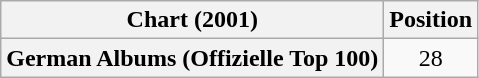<table class="wikitable plainrowheaders" style="text-align:center">
<tr>
<th scope="col">Chart (2001)</th>
<th scope="col">Position</th>
</tr>
<tr>
<th scope="row">German Albums (Offizielle Top 100)</th>
<td>28</td>
</tr>
</table>
